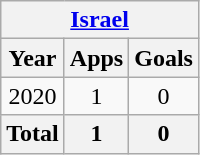<table class="wikitable" style="text-align:center">
<tr>
<th colspan=3><a href='#'>Israel</a></th>
</tr>
<tr>
<th>Year</th>
<th>Apps</th>
<th>Goals</th>
</tr>
<tr>
<td>2020</td>
<td>1</td>
<td>0</td>
</tr>
<tr>
<th>Total</th>
<th>1</th>
<th>0</th>
</tr>
</table>
